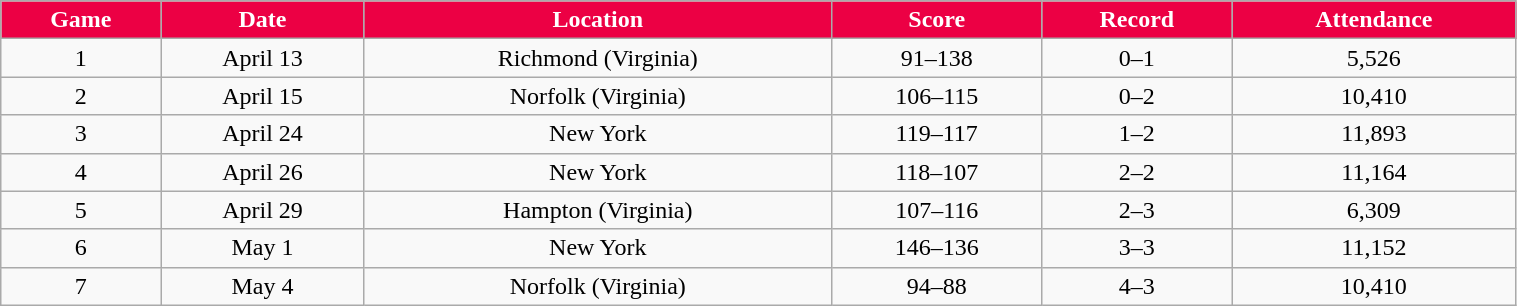<table class="wikitable" style="width:80%;">
<tr style="text-align:center; background:#EC0044; color:#FFFFFF;">
<td><strong>Game</strong></td>
<td><strong>Date</strong></td>
<td><strong>Location</strong></td>
<td><strong>Score</strong></td>
<td><strong>Record</strong></td>
<td><strong>Attendance</strong></td>
</tr>
<tr style="text-align:center;" bgcolor="">
<td>1</td>
<td>April 13</td>
<td>Richmond (Virginia)</td>
<td>91–138</td>
<td>0–1</td>
<td>5,526</td>
</tr>
<tr style="text-align:center;" bgcolor="">
<td>2</td>
<td>April 15</td>
<td>Norfolk (Virginia)</td>
<td>106–115</td>
<td>0–2</td>
<td>10,410</td>
</tr>
<tr style="text-align:center;" bgcolor="">
<td>3</td>
<td>April 24</td>
<td>New York</td>
<td>119–117</td>
<td>1–2</td>
<td>11,893</td>
</tr>
<tr style="text-align:center;" bgcolor="">
<td>4</td>
<td>April 26</td>
<td>New York</td>
<td>118–107</td>
<td>2–2</td>
<td>11,164</td>
</tr>
<tr style="text-align:center;" bgcolor="">
<td>5</td>
<td>April 29</td>
<td>Hampton (Virginia)</td>
<td>107–116</td>
<td>2–3</td>
<td>6,309</td>
</tr>
<tr style="text-align:center;" bgcolor="">
<td>6</td>
<td>May 1</td>
<td>New York</td>
<td>146–136</td>
<td>3–3</td>
<td>11,152</td>
</tr>
<tr style="text-align:center;" bgcolor="">
<td>7</td>
<td>May 4</td>
<td>Norfolk (Virginia)</td>
<td>94–88</td>
<td>4–3</td>
<td>10,410</td>
</tr>
</table>
